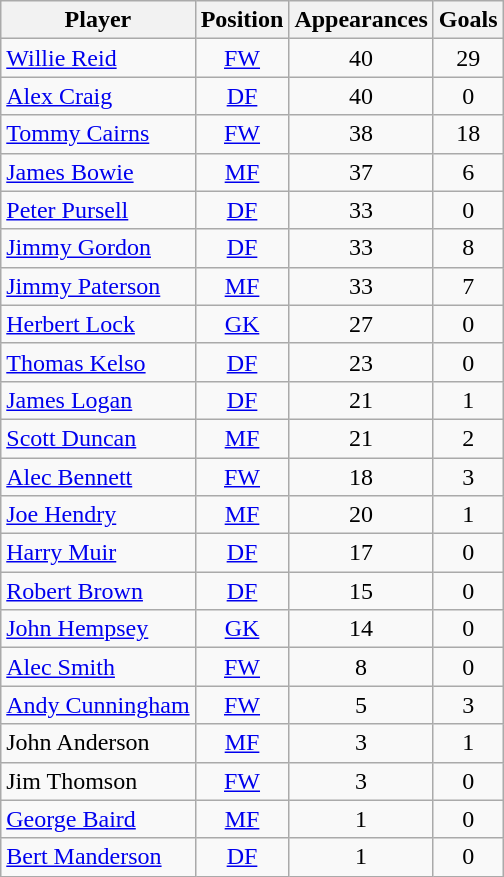<table class="wikitable sortable" style="text-align: center;">
<tr>
<th>Player</th>
<th>Position</th>
<th>Appearances</th>
<th>Goals</th>
</tr>
<tr>
<td align="left"> <a href='#'>Willie Reid</a></td>
<td><a href='#'>FW</a></td>
<td>40</td>
<td>29</td>
</tr>
<tr>
<td align="left"> <a href='#'>Alex Craig</a></td>
<td><a href='#'>DF</a></td>
<td>40</td>
<td>0</td>
</tr>
<tr>
<td align="left"> <a href='#'>Tommy Cairns</a></td>
<td><a href='#'>FW</a></td>
<td>38</td>
<td>18</td>
</tr>
<tr>
<td align="left"> <a href='#'>James Bowie</a></td>
<td><a href='#'>MF</a></td>
<td>37</td>
<td>6</td>
</tr>
<tr>
<td align="left"> <a href='#'>Peter Pursell</a></td>
<td><a href='#'>DF</a></td>
<td>33</td>
<td>0</td>
</tr>
<tr>
<td align="left"> <a href='#'>Jimmy Gordon</a></td>
<td><a href='#'>DF</a></td>
<td>33</td>
<td>8</td>
</tr>
<tr>
<td align="left"> <a href='#'>Jimmy Paterson</a></td>
<td><a href='#'>MF</a></td>
<td>33</td>
<td>7</td>
</tr>
<tr>
<td align="left"> <a href='#'>Herbert Lock</a></td>
<td><a href='#'>GK</a></td>
<td>27</td>
<td>0</td>
</tr>
<tr>
<td align="left"> <a href='#'>Thomas Kelso</a></td>
<td><a href='#'>DF</a></td>
<td>23</td>
<td>0</td>
</tr>
<tr>
<td align="left"> <a href='#'>James Logan</a></td>
<td><a href='#'>DF</a></td>
<td>21</td>
<td>1</td>
</tr>
<tr>
<td align="left"> <a href='#'>Scott Duncan</a></td>
<td><a href='#'>MF</a></td>
<td>21</td>
<td>2</td>
</tr>
<tr>
<td align="left"> <a href='#'>Alec Bennett</a></td>
<td><a href='#'>FW</a></td>
<td>18</td>
<td>3</td>
</tr>
<tr>
<td align="left"> <a href='#'>Joe Hendry</a></td>
<td><a href='#'>MF</a></td>
<td>20</td>
<td>1</td>
</tr>
<tr>
<td align="left"> <a href='#'>Harry Muir</a></td>
<td><a href='#'>DF</a></td>
<td>17</td>
<td>0</td>
</tr>
<tr>
<td align="left"> <a href='#'>Robert Brown</a></td>
<td><a href='#'>DF</a></td>
<td>15</td>
<td>0</td>
</tr>
<tr>
<td align="left"> <a href='#'>John Hempsey</a></td>
<td><a href='#'>GK</a></td>
<td>14</td>
<td>0</td>
</tr>
<tr>
<td align="left"> <a href='#'>Alec Smith</a></td>
<td><a href='#'>FW</a></td>
<td>8</td>
<td>0</td>
</tr>
<tr>
<td align="left"> <a href='#'>Andy Cunningham</a></td>
<td><a href='#'>FW</a></td>
<td>5</td>
<td>3</td>
</tr>
<tr>
<td align="left"> John Anderson</td>
<td><a href='#'>MF</a></td>
<td>3</td>
<td>1</td>
</tr>
<tr>
<td align="left"> Jim Thomson</td>
<td><a href='#'>FW</a></td>
<td>3</td>
<td>0</td>
</tr>
<tr>
<td align="left"> <a href='#'>George Baird</a></td>
<td><a href='#'>MF</a></td>
<td>1</td>
<td>0</td>
</tr>
<tr>
<td align="left"> <a href='#'>Bert Manderson</a></td>
<td><a href='#'>DF</a></td>
<td>1</td>
<td>0</td>
</tr>
</table>
